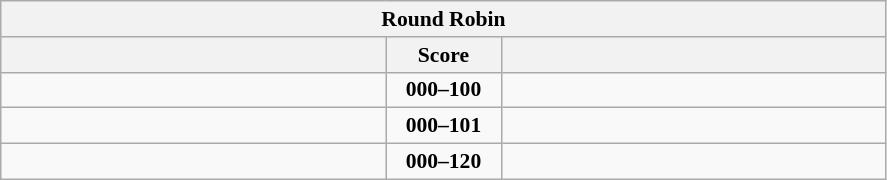<table class="wikitable" style="text-align: center; font-size:90% ">
<tr>
<th colspan=3>Round Robin</th>
</tr>
<tr>
<th align="right" width="250"></th>
<th width="70">Score</th>
<th align="left" width="250"></th>
</tr>
<tr>
<td align=left></td>
<td align=center><strong>000–100</strong></td>
<td align=left><strong></strong></td>
</tr>
<tr>
<td align=left></td>
<td align=center><strong>000–101</strong></td>
<td align=left><strong></strong></td>
</tr>
<tr>
<td align=left></td>
<td align=center><strong>000–120</strong></td>
<td align=left><strong></strong></td>
</tr>
</table>
